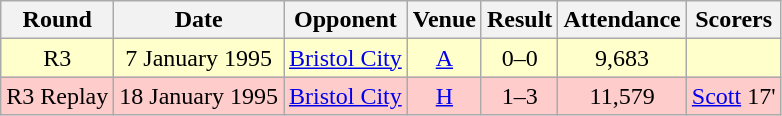<table class="wikitable" style="font-size:100%; text-align:center">
<tr>
<th>Round</th>
<th>Date</th>
<th>Opponent</th>
<th>Venue</th>
<th>Result</th>
<th>Attendance</th>
<th>Scorers</th>
</tr>
<tr style="background-color: #FFFFCC;">
<td>R3</td>
<td>7 January 1995</td>
<td><a href='#'>Bristol City</a></td>
<td><a href='#'>A</a></td>
<td>0–0</td>
<td>9,683</td>
<td></td>
</tr>
<tr style="background-color: #FFCCCC;">
<td>R3 Replay</td>
<td>18 January 1995</td>
<td><a href='#'>Bristol City</a></td>
<td><a href='#'>H</a></td>
<td>1–3</td>
<td>11,579</td>
<td><a href='#'>Scott</a> 17'</td>
</tr>
</table>
